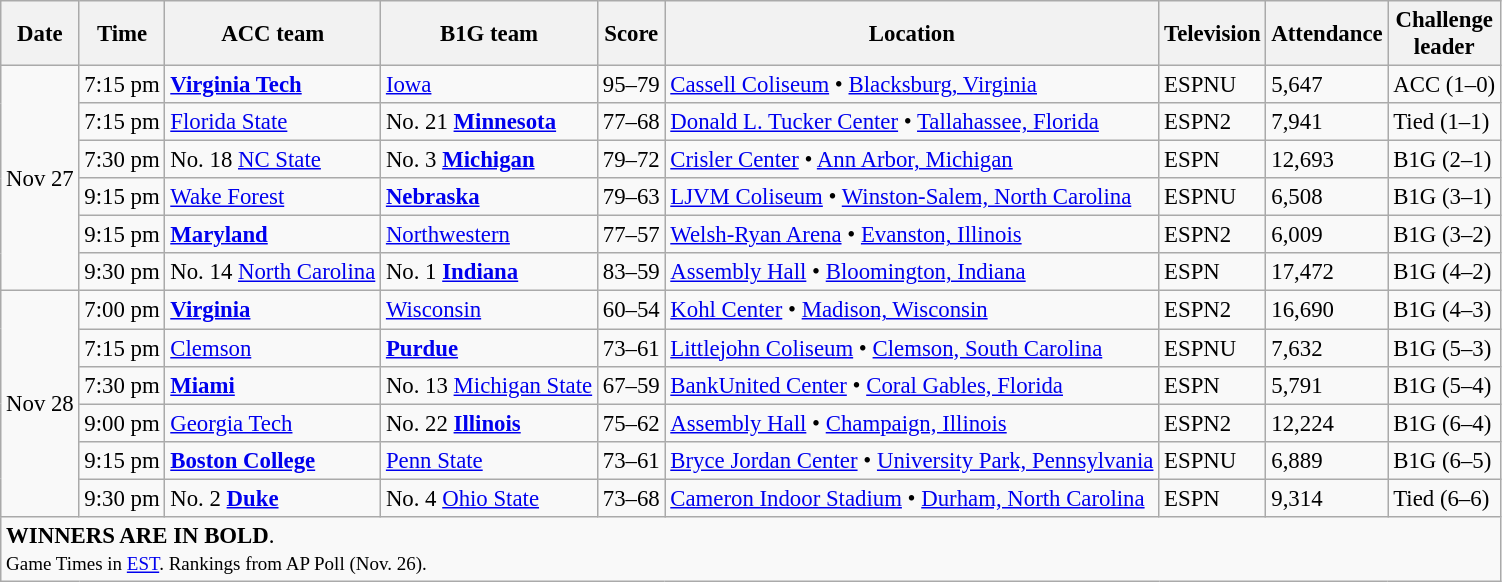<table class="wikitable" style="font-size: 95%">
<tr>
<th>Date</th>
<th>Time</th>
<th>ACC team</th>
<th>B1G team</th>
<th>Score</th>
<th>Location</th>
<th>Television</th>
<th>Attendance</th>
<th>Challenge<br>leader</th>
</tr>
<tr>
<td rowspan=6>Nov 27</td>
<td>7:15 pm</td>
<td><strong><a href='#'>Virginia Tech</a></strong></td>
<td><a href='#'>Iowa</a></td>
<td>95–79</td>
<td><a href='#'>Cassell Coliseum</a> • <a href='#'>Blacksburg, Virginia</a></td>
<td>ESPNU</td>
<td>5,647</td>
<td>ACC (1–0)</td>
</tr>
<tr>
<td>7:15 pm</td>
<td><a href='#'>Florida State</a></td>
<td>No. 21 <strong><a href='#'>Minnesota</a></strong></td>
<td>77–68</td>
<td><a href='#'>Donald L. Tucker Center</a> • <a href='#'>Tallahassee, Florida</a></td>
<td>ESPN2</td>
<td>7,941</td>
<td>Tied (1–1)</td>
</tr>
<tr>
<td>7:30 pm</td>
<td>No. 18 <a href='#'>NC State</a></td>
<td>No. 3 <strong><a href='#'>Michigan</a></strong></td>
<td>79–72</td>
<td><a href='#'>Crisler Center</a> • <a href='#'>Ann Arbor, Michigan</a></td>
<td>ESPN</td>
<td>12,693</td>
<td>B1G (2–1)</td>
</tr>
<tr>
<td>9:15 pm</td>
<td><a href='#'>Wake Forest</a></td>
<td><strong><a href='#'>Nebraska</a></strong></td>
<td>79–63</td>
<td><a href='#'>LJVM Coliseum</a> • <a href='#'>Winston-Salem, North Carolina</a></td>
<td>ESPNU</td>
<td>6,508</td>
<td>B1G (3–1)</td>
</tr>
<tr>
<td>9:15 pm</td>
<td><strong><a href='#'>Maryland</a></strong></td>
<td><a href='#'>Northwestern</a></td>
<td>77–57</td>
<td><a href='#'>Welsh-Ryan Arena</a> • <a href='#'>Evanston, Illinois</a></td>
<td>ESPN2</td>
<td>6,009</td>
<td>B1G (3–2)</td>
</tr>
<tr>
<td>9:30 pm</td>
<td>No. 14 <a href='#'>North Carolina</a></td>
<td>No. 1 <strong><a href='#'>Indiana</a></strong></td>
<td>83–59</td>
<td><a href='#'>Assembly Hall</a> • <a href='#'>Bloomington, Indiana</a></td>
<td>ESPN</td>
<td>17,472</td>
<td>B1G (4–2)</td>
</tr>
<tr>
<td rowspan=6>Nov 28</td>
<td>7:00 pm</td>
<td><strong><a href='#'>Virginia</a></strong></td>
<td><a href='#'>Wisconsin</a></td>
<td>60–54</td>
<td><a href='#'>Kohl Center</a> • <a href='#'>Madison, Wisconsin</a></td>
<td>ESPN2</td>
<td>16,690</td>
<td>B1G (4–3)</td>
</tr>
<tr>
<td>7:15 pm</td>
<td><a href='#'>Clemson</a></td>
<td><strong><a href='#'>Purdue</a></strong></td>
<td>73–61</td>
<td><a href='#'>Littlejohn Coliseum</a> • <a href='#'>Clemson, South Carolina</a></td>
<td>ESPNU</td>
<td>7,632</td>
<td>B1G (5–3)</td>
</tr>
<tr>
<td>7:30 pm</td>
<td><strong><a href='#'>Miami</a></strong></td>
<td>No. 13 <a href='#'>Michigan State</a></td>
<td>67–59</td>
<td><a href='#'>BankUnited Center</a> • <a href='#'>Coral Gables, Florida</a></td>
<td>ESPN</td>
<td>5,791</td>
<td>B1G (5–4)</td>
</tr>
<tr>
<td>9:00 pm</td>
<td><a href='#'>Georgia Tech</a></td>
<td>No. 22 <strong><a href='#'>Illinois</a></strong></td>
<td>75–62</td>
<td><a href='#'>Assembly Hall</a> • <a href='#'>Champaign, Illinois</a></td>
<td>ESPN2</td>
<td>12,224</td>
<td>B1G (6–4)</td>
</tr>
<tr>
<td>9:15 pm</td>
<td><strong><a href='#'>Boston College</a></strong></td>
<td><a href='#'>Penn State</a></td>
<td>73–61</td>
<td><a href='#'>Bryce Jordan Center</a> • <a href='#'>University Park, Pennsylvania</a></td>
<td>ESPNU</td>
<td>6,889</td>
<td>B1G (6–5)</td>
</tr>
<tr>
<td>9:30 pm</td>
<td>No. 2 <strong><a href='#'>Duke</a></strong></td>
<td>No. 4 <a href='#'>Ohio State</a></td>
<td>73–68</td>
<td><a href='#'>Cameron Indoor Stadium</a> • <a href='#'>Durham, North Carolina</a></td>
<td>ESPN</td>
<td>9,314</td>
<td>Tied (6–6)</td>
</tr>
<tr>
<td colspan=9><strong>WINNERS ARE IN BOLD</strong>.<br><small>Game Times in <a href='#'>EST</a>. Rankings from AP Poll (Nov. 26).</small></td>
</tr>
</table>
